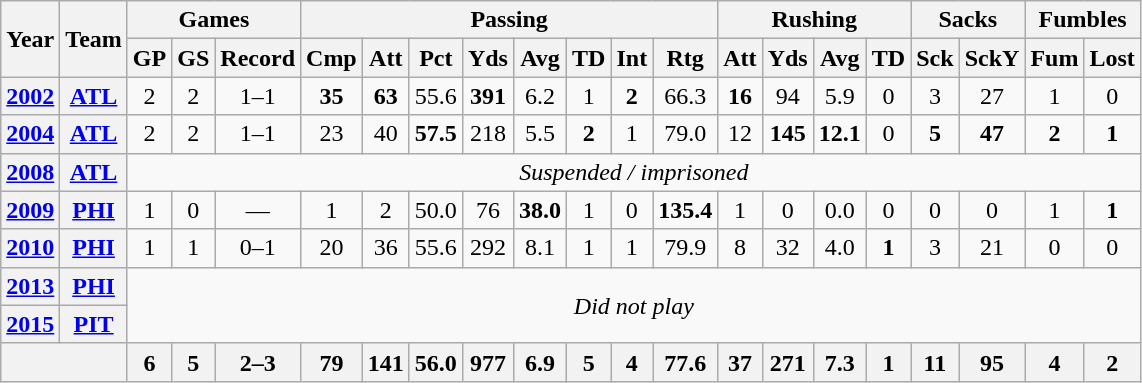<table class="wikitable" style="text-align: center;">
<tr>
<th rowspan="2">Year</th>
<th rowspan="2">Team</th>
<th colspan="3">Games</th>
<th colspan="8">Passing</th>
<th colspan="4">Rushing</th>
<th colspan="2">Sacks</th>
<th colspan="2">Fumbles</th>
</tr>
<tr>
<th>GP</th>
<th>GS</th>
<th>Record</th>
<th>Cmp</th>
<th>Att</th>
<th>Pct</th>
<th>Yds</th>
<th>Avg</th>
<th>TD</th>
<th>Int</th>
<th>Rtg</th>
<th>Att</th>
<th>Yds</th>
<th>Avg</th>
<th>TD</th>
<th>Sck</th>
<th>SckY</th>
<th>Fum</th>
<th>Lost</th>
</tr>
<tr>
<th><a href='#'>2002</a></th>
<th><a href='#'>ATL</a></th>
<td>2</td>
<td>2</td>
<td>1–1</td>
<td><strong>35</strong></td>
<td><strong>63</strong></td>
<td>55.6</td>
<td><strong>391</strong></td>
<td>6.2</td>
<td>1</td>
<td><strong>2</strong></td>
<td>66.3</td>
<td><strong>16</strong></td>
<td>94</td>
<td>5.9</td>
<td>0</td>
<td>3</td>
<td>27</td>
<td>1</td>
<td>0</td>
</tr>
<tr>
<th><a href='#'>2004</a></th>
<th><a href='#'>ATL</a></th>
<td>2</td>
<td>2</td>
<td>1–1</td>
<td>23</td>
<td>40</td>
<td><strong>57.5</strong></td>
<td>218</td>
<td>5.5</td>
<td><strong>2</strong></td>
<td>1</td>
<td>79.0</td>
<td>12</td>
<td><strong>145</strong></td>
<td><strong>12.1</strong></td>
<td>0</td>
<td><strong>5</strong></td>
<td><strong>47</strong></td>
<td><strong>2</strong></td>
<td><strong>1</strong></td>
</tr>
<tr>
<th><a href='#'>2008</a></th>
<th><a href='#'>ATL</a></th>
<td colspan="19"><em>Suspended / imprisoned</em></td>
</tr>
<tr>
<th><a href='#'>2009</a></th>
<th><a href='#'>PHI</a></th>
<td>1</td>
<td>0</td>
<td>—</td>
<td>1</td>
<td>2</td>
<td>50.0</td>
<td>76</td>
<td><strong>38.0</strong></td>
<td>1</td>
<td>0</td>
<td><strong>135.4</strong></td>
<td>1</td>
<td>0</td>
<td>0.0</td>
<td>0</td>
<td>0</td>
<td>0</td>
<td>1</td>
<td><strong>1</strong></td>
</tr>
<tr>
<th><a href='#'>2010</a></th>
<th><a href='#'>PHI</a></th>
<td>1</td>
<td>1</td>
<td>0–1</td>
<td>20</td>
<td>36</td>
<td>55.6</td>
<td>292</td>
<td>8.1</td>
<td>1</td>
<td>1</td>
<td>79.9</td>
<td>8</td>
<td>32</td>
<td>4.0</td>
<td><strong>1</strong></td>
<td>3</td>
<td>21</td>
<td>0</td>
<td>0</td>
</tr>
<tr>
<th><a href='#'>2013</a></th>
<th><a href='#'>PHI</a></th>
<td rowspan="2" colspan="19"><em>Did not play</em></td>
</tr>
<tr>
<th><a href='#'>2015</a></th>
<th><a href='#'>PIT</a></th>
</tr>
<tr>
<th colspan="2"></th>
<th>6</th>
<th>5</th>
<th>2–3</th>
<th>79</th>
<th>141</th>
<th>56.0</th>
<th>977</th>
<th>6.9</th>
<th>5</th>
<th>4</th>
<th>77.6</th>
<th>37</th>
<th>271</th>
<th>7.3</th>
<th>1</th>
<th>11</th>
<th>95</th>
<th>4</th>
<th>2</th>
</tr>
</table>
